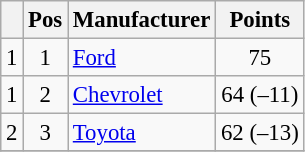<table class="wikitable" style="font-size: 95%">
<tr>
<th></th>
<th>Pos</th>
<th>Manufacturer</th>
<th>Points</th>
</tr>
<tr>
<td align="left"> 1</td>
<td style="text-align:center;">1</td>
<td><a href='#'>Ford</a></td>
<td style="text-align:center;">75</td>
</tr>
<tr>
<td align="left"> 1</td>
<td style="text-align:center;">2</td>
<td><a href='#'>Chevrolet</a></td>
<td style="text-align:center;">64 (–11)</td>
</tr>
<tr>
<td align="left"> 2</td>
<td style="text-align:center;">3</td>
<td><a href='#'>Toyota</a></td>
<td style="text-align:center;">62 (–13)</td>
</tr>
<tr class="sortbottom">
</tr>
</table>
